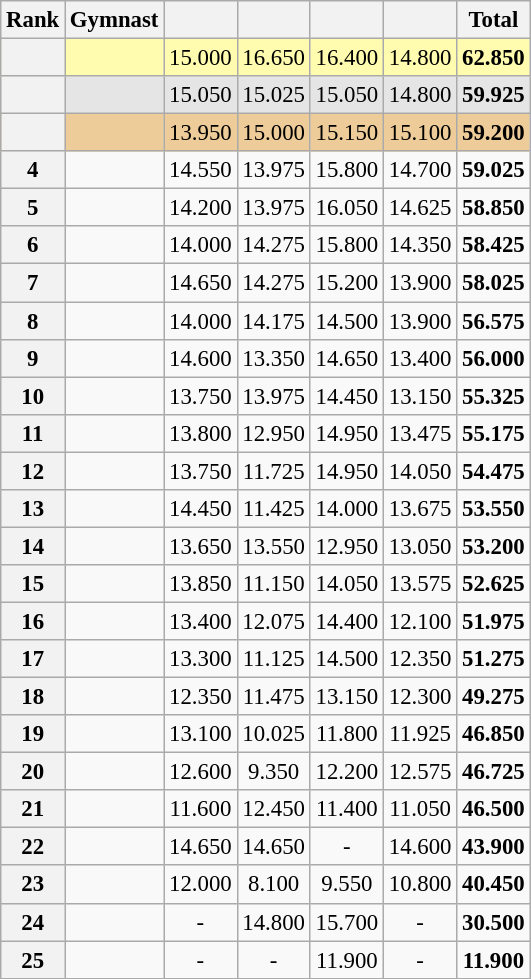<table class="wikitable sortable" style="text-align:center; font-size:95%">
<tr>
<th>Rank</th>
<th>Gymnast</th>
<th></th>
<th></th>
<th></th>
<th></th>
<th>Total</th>
</tr>
<tr bgcolor=fffcaf>
<th scope=row style="text-align:center"></th>
<td align=left></td>
<td>15.000</td>
<td>16.650</td>
<td>16.400</td>
<td>14.800</td>
<td><strong>62.850</strong></td>
</tr>
<tr bgcolor=e5e5e5>
<th scope=row style="text-align:center"></th>
<td align=left></td>
<td>15.050</td>
<td>15.025</td>
<td>15.050</td>
<td>14.800</td>
<td><strong>59.925</strong></td>
</tr>
<tr bgcolor=eecc99>
<th scope=row style="text-align:center"></th>
<td align=left></td>
<td>13.950</td>
<td>15.000</td>
<td>15.150</td>
<td>15.100</td>
<td><strong>59.200</strong></td>
</tr>
<tr>
<th scope=row style="text-align:center">4</th>
<td align=left></td>
<td>14.550</td>
<td>13.975</td>
<td>15.800</td>
<td>14.700</td>
<td><strong>59.025</strong></td>
</tr>
<tr>
<th scope=row style="text-align:center">5</th>
<td align=left></td>
<td>14.200</td>
<td>13.975</td>
<td>16.050</td>
<td>14.625</td>
<td><strong>58.850</strong></td>
</tr>
<tr>
<th scope=row style="text-align:center">6</th>
<td align=left></td>
<td>14.000</td>
<td>14.275</td>
<td>15.800</td>
<td>14.350</td>
<td><strong>58.425</strong></td>
</tr>
<tr>
<th scope=row style="text-align:center">7</th>
<td align=left></td>
<td>14.650</td>
<td>14.275</td>
<td>15.200</td>
<td>13.900</td>
<td><strong>58.025</strong></td>
</tr>
<tr>
<th scope=row style="text-align:center">8</th>
<td align=left></td>
<td>14.000</td>
<td>14.175</td>
<td>14.500</td>
<td>13.900</td>
<td><strong>56.575</strong></td>
</tr>
<tr>
<th scope=row style="text-align:center">9</th>
<td align=left></td>
<td>14.600</td>
<td>13.350</td>
<td>14.650</td>
<td>13.400</td>
<td><strong>56.000</strong></td>
</tr>
<tr>
<th scope=row style="text-align:center">10</th>
<td align=left></td>
<td>13.750</td>
<td>13.975</td>
<td>14.450</td>
<td>13.150</td>
<td><strong>55.325</strong></td>
</tr>
<tr>
<th scope=row style="text-align:center">11</th>
<td align=left></td>
<td>13.800</td>
<td>12.950</td>
<td>14.950</td>
<td>13.475</td>
<td><strong>55.175</strong></td>
</tr>
<tr>
<th scope=row style="text-align:center">12</th>
<td align=left></td>
<td>13.750</td>
<td>11.725</td>
<td>14.950</td>
<td>14.050</td>
<td><strong>54.475</strong></td>
</tr>
<tr>
<th scope=row style="text-align:center">13</th>
<td align=left></td>
<td>14.450</td>
<td>11.425</td>
<td>14.000</td>
<td>13.675</td>
<td><strong>53.550</strong></td>
</tr>
<tr>
<th scope=row style="text-align:center">14</th>
<td align=left></td>
<td>13.650</td>
<td>13.550</td>
<td>12.950</td>
<td>13.050</td>
<td><strong>53.200</strong></td>
</tr>
<tr>
<th scope=row style="text-align:center">15</th>
<td align=left></td>
<td>13.850</td>
<td>11.150</td>
<td>14.050</td>
<td>13.575</td>
<td><strong>52.625</strong></td>
</tr>
<tr>
<th scope=row style="text-align:center">16</th>
<td align=left></td>
<td>13.400</td>
<td>12.075</td>
<td>14.400</td>
<td>12.100</td>
<td><strong>51.975</strong></td>
</tr>
<tr>
<th scope=row style="text-align:center">17</th>
<td align=left></td>
<td>13.300</td>
<td>11.125</td>
<td>14.500</td>
<td>12.350</td>
<td><strong>51.275</strong></td>
</tr>
<tr>
<th scope=row style="text-align:center">18</th>
<td align=left></td>
<td>12.350</td>
<td>11.475</td>
<td>13.150</td>
<td>12.300</td>
<td><strong>49.275</strong></td>
</tr>
<tr>
<th scope=row style="text-align:center">19</th>
<td align=left></td>
<td>13.100</td>
<td>10.025</td>
<td>11.800</td>
<td>11.925</td>
<td><strong>46.850</strong></td>
</tr>
<tr>
<th scope=row style="text-align:center">20</th>
<td align=left></td>
<td>12.600</td>
<td>9.350</td>
<td>12.200</td>
<td>12.575</td>
<td><strong>46.725</strong></td>
</tr>
<tr>
<th scope=row style="text-align:center">21</th>
<td align=left></td>
<td>11.600</td>
<td>12.450</td>
<td>11.400</td>
<td>11.050</td>
<td><strong>46.500</strong></td>
</tr>
<tr>
<th scope=row style="text-align:center">22</th>
<td align=left></td>
<td>14.650</td>
<td>14.650</td>
<td>-</td>
<td>14.600</td>
<td><strong>43.900</strong></td>
</tr>
<tr>
<th scope=row style="text-align:center">23</th>
<td align=left></td>
<td>12.000</td>
<td>8.100</td>
<td>9.550</td>
<td>10.800</td>
<td><strong>40.450</strong></td>
</tr>
<tr>
<th scope=row style="text-align:center">24</th>
<td align=left></td>
<td>-</td>
<td>14.800</td>
<td>15.700</td>
<td>-</td>
<td><strong>30.500</strong></td>
</tr>
<tr>
<th scope=row style="text-align:center">25</th>
<td align=left></td>
<td>-</td>
<td>-</td>
<td>11.900</td>
<td>-</td>
<td><strong>11.900</strong></td>
</tr>
<tr>
</tr>
</table>
